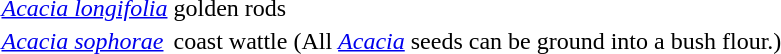<table>
<tr>
<td><em><a href='#'>Acacia longifolia</a></em></td>
<td>golden rods</td>
</tr>
<tr>
<td><em><a href='#'>Acacia sophorae</a></em></td>
<td>coast wattle (All <em><a href='#'>Acacia</a></em> seeds can be ground into a bush flour.)</td>
</tr>
</table>
